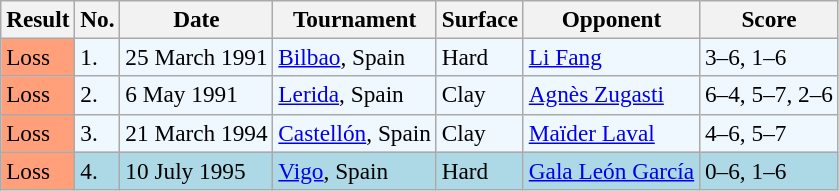<table class="sortable wikitable" style=font-size:97%>
<tr>
<th>Result</th>
<th>No.</th>
<th>Date</th>
<th>Tournament</th>
<th>Surface</th>
<th>Opponent</th>
<th>Score</th>
</tr>
<tr style="background:#f0f8ff;">
<td style="background:#ffa07a;">Loss</td>
<td>1.</td>
<td>25 March 1991</td>
<td><a href='#'>Bilbao</a>, Spain</td>
<td>Hard</td>
<td> <a href='#'>Li Fang</a></td>
<td>3–6, 1–6</td>
</tr>
<tr style="background:#f0f8ff;">
<td style="background:#ffa07a;">Loss</td>
<td>2.</td>
<td>6 May 1991</td>
<td><a href='#'>Lerida</a>, Spain</td>
<td>Clay</td>
<td> <a href='#'>Agnès Zugasti</a></td>
<td>6–4, 5–7, 2–6</td>
</tr>
<tr style="background:#f0f8ff;">
<td style="background:#ffa07a;">Loss</td>
<td>3.</td>
<td>21 March 1994</td>
<td><a href='#'>Castellón</a>, Spain</td>
<td>Clay</td>
<td> <a href='#'>Maïder Laval</a></td>
<td>4–6, 5–7</td>
</tr>
<tr style="background:lightblue;">
<td style="background:#ffa07a;">Loss</td>
<td>4.</td>
<td>10 July 1995</td>
<td><a href='#'>Vigo</a>, Spain</td>
<td>Hard</td>
<td> <a href='#'>Gala León García</a></td>
<td>0–6, 1–6</td>
</tr>
</table>
